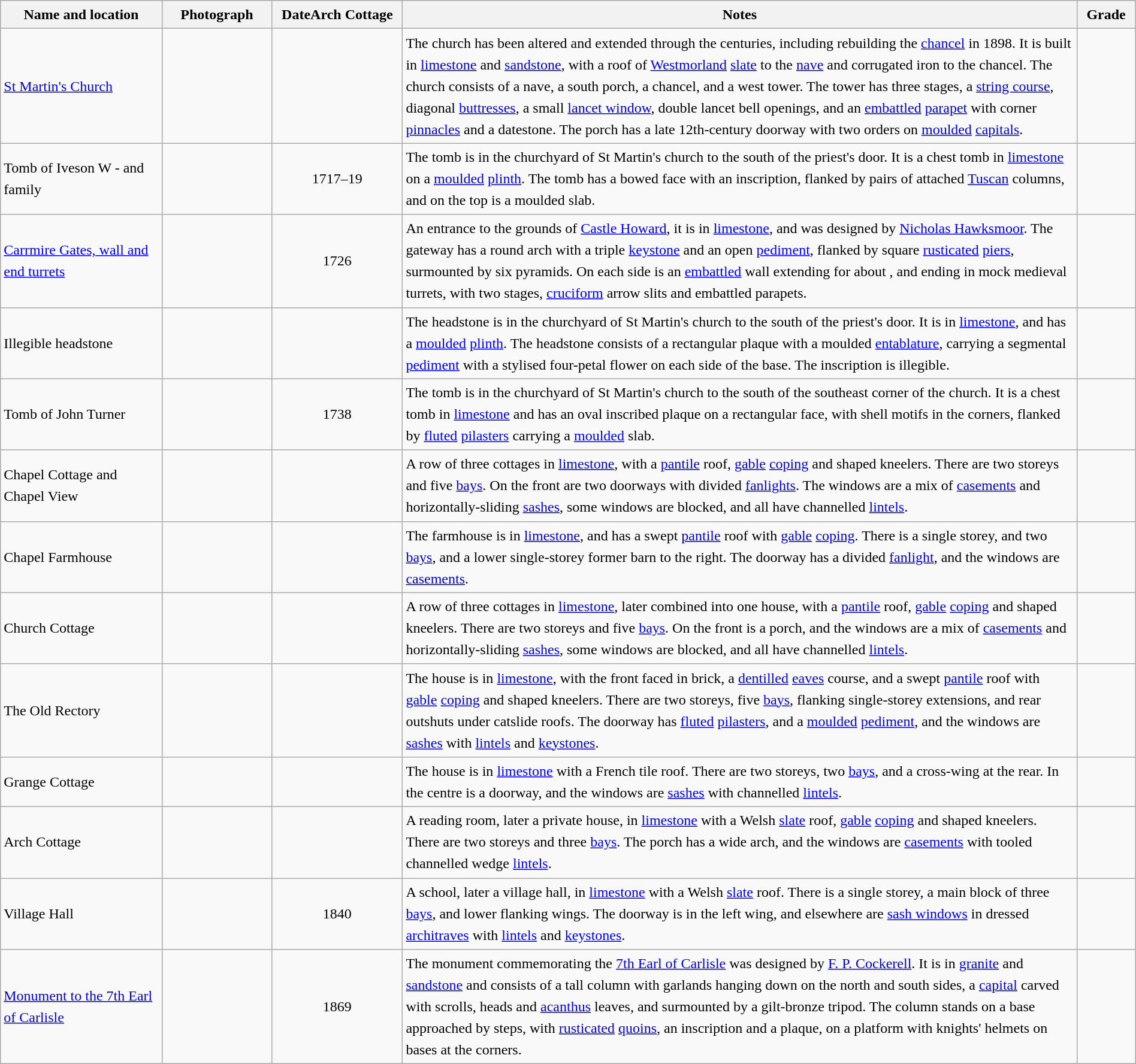<table class="wikitable sortable plainrowheaders" style="width:100%; border:0px; text-align:left; line-height:150%">
<tr>
<th scope="col"  style="width:150px">Name and location</th>
<th scope="col"  style="width:100px" class="unsortable">Photograph</th>
<th scope="col"  style="width:120px">DateArch Cottage</th>
<th scope="col"  style="width:650px" class="unsortable">Notes</th>
<th scope="col"  style="width:50px">Grade</th>
</tr>
<tr>
<td><a href='#'>St Martin's Church</a><br><small></small></td>
<td></td>
<td align="center"></td>
<td>The church has been altered and extended through the centuries, including rebuilding the <a href='#'>chancel</a> in 1898.  It is built in <a href='#'>limestone</a> and <a href='#'>sandstone</a>, with a roof of <a href='#'>Westmorland</a> <a href='#'>slate</a> to the <a href='#'>nave</a> and corrugated iron to the chancel.  The church consists of a nave, a south porch, a chancel, and a west tower.  The tower has three stages, a <a href='#'>string course</a>, diagonal <a href='#'>buttresses</a>, a small <a href='#'>lancet window</a>, double lancet bell openings, and an <a href='#'>embattled</a> <a href='#'>parapet</a> with corner <a href='#'>pinnacles</a> and a datestone.  The porch has a late 12th-century doorway with two orders on <a href='#'>moulded</a> <a href='#'>capitals</a>.</td>
<td align="center" ></td>
</tr>
<tr>
<td>Tomb of Iveson W - and family<br><small></small></td>
<td></td>
<td align="center">1717–19</td>
<td>The tomb is in the churchyard of St Martin's church to the south of the priest's door.  It is a chest tomb in <a href='#'>limestone</a> on a <a href='#'>moulded</a> <a href='#'>plinth</a>.  The tomb has a bowed face with an inscription, flanked by pairs of attached <a href='#'>Tuscan</a> columns, and on the top is a moulded slab.</td>
<td align="center" ></td>
</tr>
<tr>
<td><a href='#'>Carrmire Gates, wall and end turrets</a><br><small></small></td>
<td></td>
<td align="center">1726</td>
<td>An entrance to the grounds of <a href='#'>Castle Howard</a>, it is in <a href='#'>limestone</a>, and was designed by <a href='#'>Nicholas Hawksmoor</a>.  The gateway has a round arch with a triple <a href='#'>keystone</a> and an open <a href='#'>pediment</a>, flanked by square <a href='#'>rusticated</a> <a href='#'>piers</a>, surmounted by six pyramids.  On each side is an <a href='#'>embattled</a> wall extending for about , and ending in mock medieval turrets, with two stages, <a href='#'>cruciform</a> arrow slits and embattled parapets.</td>
<td align="center" ></td>
</tr>
<tr>
<td>Illegible headstone<br><small></small></td>
<td></td>
<td align="center"></td>
<td>The headstone is in the churchyard of St Martin's church to the south of the priest's door.  It is in <a href='#'>limestone</a>, and has a <a href='#'>moulded</a> <a href='#'>plinth</a>.  The headstone consists of a rectangular plaque with a moulded <a href='#'>entablature</a>, carrying a segmental <a href='#'>pediment</a> with a stylised four-petal flower on each side of the base. The inscription is illegible.</td>
<td align="center" ></td>
</tr>
<tr>
<td>Tomb of John Turner<br><small></small></td>
<td></td>
<td align="center">1738</td>
<td>The tomb is in the churchyard of St Martin's church to the south of the southeast corner of the church.  It is a chest tomb in <a href='#'>limestone</a> and has an oval inscribed plaque on a rectangular face, with shell motifs in the corners, flanked by <a href='#'>fluted</a> <a href='#'>pilasters</a> carrying a <a href='#'>moulded</a> slab.</td>
<td align="center" ></td>
</tr>
<tr>
<td>Chapel Cottage and Chapel View<br><small></small></td>
<td></td>
<td align="center"></td>
<td>A row of three cottages in <a href='#'>limestone</a>, with a <a href='#'>pantile</a> roof, <a href='#'>gable</a> <a href='#'>coping</a> and shaped kneelers.  There are two storeys and five <a href='#'>bays</a>.  On the front are two doorways with divided <a href='#'>fanlights</a>.  The windows are a mix of <a href='#'>casements</a> and horizontally-sliding <a href='#'>sashes</a>, some windows are blocked, and all have channelled <a href='#'>lintels</a>.</td>
<td align="center" ></td>
</tr>
<tr>
<td>Chapel Farmhouse<br><small></small></td>
<td></td>
<td align="center"></td>
<td>The farmhouse is in <a href='#'>limestone</a>, and has a swept <a href='#'>pantile</a> roof with <a href='#'>gable</a> <a href='#'>coping</a>.  There is a single storey, and two <a href='#'>bays</a>, and a lower single-storey former barn to the right.  The doorway has a divided <a href='#'>fanlight</a>, and the windows are <a href='#'>casements</a>.</td>
<td align="center" ></td>
</tr>
<tr>
<td>Church Cottage<br><small></small></td>
<td></td>
<td align="center"></td>
<td>A row of three cottages in <a href='#'>limestone</a>, later combined into one house, with a <a href='#'>pantile</a> roof, <a href='#'>gable</a> <a href='#'>coping</a> and shaped kneelers.  There are two storeys and five <a href='#'>bays</a>.  On the front is a porch, and the windows are a mix of <a href='#'>casements</a> and horizontally-sliding <a href='#'>sashes</a>, some windows are blocked, and all have channelled <a href='#'>lintels</a>.</td>
<td align="center" ></td>
</tr>
<tr>
<td>The Old Rectory<br><small></small></td>
<td></td>
<td align="center"></td>
<td>The house is in <a href='#'>limestone</a>, with the front faced in brick, a <a href='#'>dentilled</a> <a href='#'>eaves</a> course, and a swept <a href='#'>pantile</a> roof with <a href='#'>gable</a> <a href='#'>coping</a> and shaped kneelers. There are two storeys, five <a href='#'>bays</a>, flanking single-storey extensions, and rear outshuts under catslide roofs.  The doorway has <a href='#'>fluted</a> <a href='#'>pilasters</a>, and a <a href='#'>moulded</a> <a href='#'>pediment</a>, and the windows are <a href='#'>sashes</a> with <a href='#'>lintels</a> and <a href='#'>keystones</a>.</td>
<td align="center" ></td>
</tr>
<tr>
<td>Grange Cottage<br><small></small></td>
<td></td>
<td align="center"></td>
<td>The house is in <a href='#'>limestone</a> with a French tile roof.  There are two storeys, two <a href='#'>bays</a>, and a cross-wing at the rear.  In the centre is a doorway, and the windows are <a href='#'>sashes</a> with channelled <a href='#'>lintels</a>.</td>
<td align="center" ></td>
</tr>
<tr>
<td>Arch Cottage<br><small></small></td>
<td></td>
<td align="center"></td>
<td>A reading room, later a private house, in <a href='#'>limestone</a> with a Welsh <a href='#'>slate</a> roof, <a href='#'>gable</a> <a href='#'>coping</a> and shaped kneelers.  There are two storeys and three <a href='#'>bays</a>.  The porch has a wide arch, and the windows are <a href='#'>casements</a> with tooled channelled wedge <a href='#'>lintels</a>.</td>
<td align="center" ></td>
</tr>
<tr>
<td>Village Hall<br><small></small></td>
<td></td>
<td align="center">1840</td>
<td>A school, later a village hall, in <a href='#'>limestone</a> with a Welsh <a href='#'>slate</a> roof.  There is a single storey, a main block of three <a href='#'>bays</a>, and lower flanking wings.  The doorway is in the left wing, and elsewhere are <a href='#'>sash windows</a> in dressed <a href='#'>architraves</a> with <a href='#'>lintels</a> and <a href='#'>keystones</a>.</td>
<td align="center" ></td>
</tr>
<tr>
<td><a href='#'>Monument to the 7th Earl of Carlisle</a><br><small></small></td>
<td></td>
<td align="center">1869</td>
<td>The monument commemorating the <a href='#'>7th Earl of Carlisle</a> was designed by <a href='#'>F. P. Cockerell</a>.  It is in <a href='#'>granite</a> and <a href='#'>sandstone</a> and consists of a tall column with garlands hanging down on the north and south sides, a <a href='#'>capital</a> carved with scrolls, heads and <a href='#'>acanthus</a> leaves, and surmounted by a gilt-bronze tripod.  The column stands on a base approached by steps, with <a href='#'>rusticated</a> <a href='#'>quoins</a>, an inscription and a plaque, on a platform with knights' helmets on bases at the corners.</td>
<td align="center" ></td>
</tr>
<tr>
</tr>
</table>
